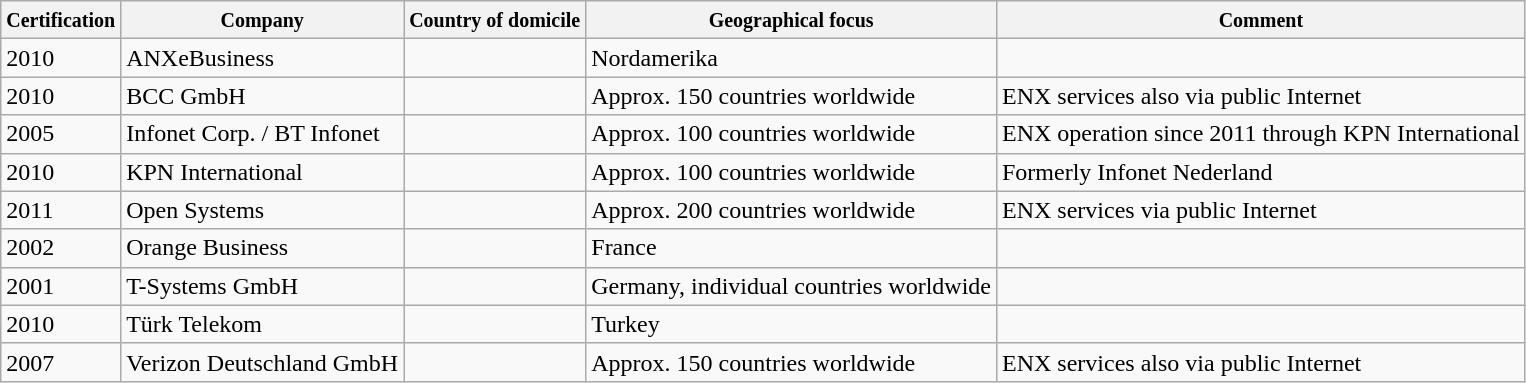<table class="wikitable">
<tr>
<th><small>Certification</small></th>
<th><small>Company</small></th>
<th><small>Country of domicile</small></th>
<th><small>Geographical focus</small></th>
<th><small>Comment</small></th>
</tr>
<tr>
<td>2010</td>
<td>ANXeBusiness</td>
<td></td>
<td>Nordamerika</td>
<td></td>
</tr>
<tr>
<td>2010</td>
<td>BCC GmbH</td>
<td></td>
<td>Approx. 150 countries worldwide</td>
<td>ENX services also via public Internet</td>
</tr>
<tr>
<td>2005</td>
<td>Infonet Corp. / BT Infonet</td>
<td></td>
<td>Approx. 100 countries worldwide</td>
<td>ENX operation since 2011 through KPN International</td>
</tr>
<tr>
<td>2010</td>
<td>KPN International</td>
<td></td>
<td>Approx. 100 countries worldwide</td>
<td>Formerly Infonet Nederland</td>
</tr>
<tr>
<td>2011</td>
<td>Open Systems</td>
<td></td>
<td>Approx. 200 countries worldwide</td>
<td>ENX services via public Internet</td>
</tr>
<tr>
<td>2002</td>
<td>Orange Business</td>
<td></td>
<td>France</td>
<td></td>
</tr>
<tr>
<td>2001</td>
<td>T-Systems GmbH</td>
<td></td>
<td>Germany, individual countries worldwide</td>
<td></td>
</tr>
<tr>
<td>2010</td>
<td>Türk Telekom</td>
<td></td>
<td>Turkey</td>
<td></td>
</tr>
<tr>
<td>2007</td>
<td>Verizon Deutschland GmbH</td>
<td></td>
<td>Approx. 150 countries worldwide</td>
<td>ENX services also via public Internet</td>
</tr>
</table>
